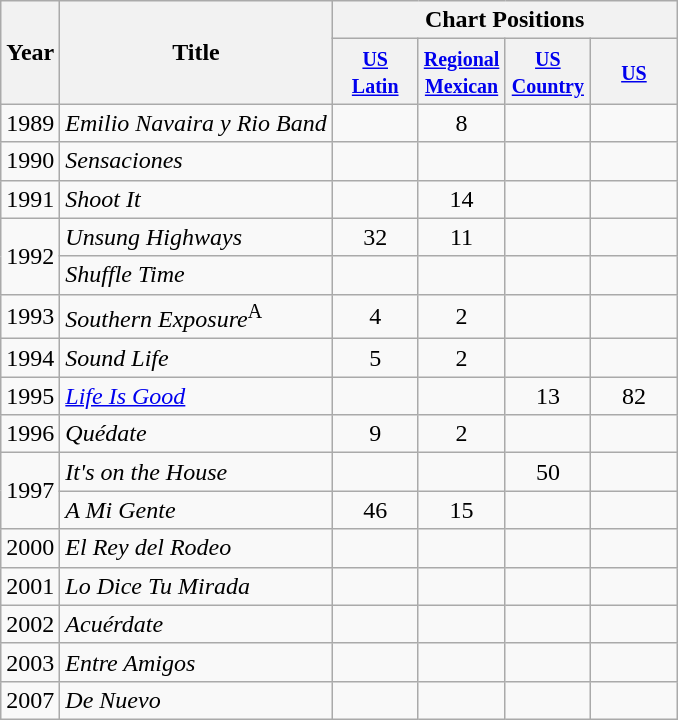<table class="wikitable">
<tr>
<th rowspan="2">Year</th>
<th rowspan="2">Title</th>
<th colspan="4">Chart Positions</th>
</tr>
<tr>
<th style="width:50px;"><small><a href='#'>US Latin</a></small></th>
<th style="width:50px;"><small><a href='#'>Regional Mexican</a></small></th>
<th style="width:50px;"><small><a href='#'>US Country</a></small></th>
<th style="width:50px;"><small><a href='#'>US</a></small></th>
</tr>
<tr>
<td>1989</td>
<td><em>Emilio Navaira y Rio Band</em></td>
<td style="text-align:center;"></td>
<td style="text-align:center;">8</td>
<td style="text-align:center;"></td>
<td style="text-align:center;"></td>
</tr>
<tr>
<td>1990</td>
<td><em>Sensaciones</em></td>
<td style="text-align:center;"></td>
<td style="text-align:center;"></td>
<td style="text-align:center;"></td>
<td style="text-align:center;"></td>
</tr>
<tr>
<td>1991</td>
<td><em>Shoot It</em></td>
<td style="text-align:center;"></td>
<td style="text-align:center;">14</td>
<td style="text-align:center;"></td>
<td style="text-align:center;"></td>
</tr>
<tr>
<td rowspan=2>1992</td>
<td><em>Unsung Highways</em></td>
<td style="text-align:center;">32</td>
<td style="text-align:center;">11</td>
<td style="text-align:center;"></td>
<td style="text-align:center;"></td>
</tr>
<tr>
<td><em>Shuffle Time</em></td>
<td style="text-align:center;"></td>
<td style="text-align:center;"></td>
<td style="text-align:center;"></td>
<td style="text-align:center;"></td>
</tr>
<tr>
<td>1993</td>
<td><em>Southern Exposure</em><sup>A</sup></td>
<td style="text-align:center;">4</td>
<td style="text-align:center;">2</td>
<td style="text-align:center;"></td>
<td style="text-align:center;"></td>
</tr>
<tr>
<td>1994</td>
<td><em>Sound Life</em></td>
<td style="text-align:center;">5</td>
<td style="text-align:center;">2</td>
<td style="text-align:center;"></td>
<td style="text-align:center;"></td>
</tr>
<tr>
<td>1995</td>
<td><em><a href='#'>Life Is Good</a></em></td>
<td style="text-align:center;"></td>
<td style="text-align:center;"></td>
<td style="text-align:center;">13</td>
<td style="text-align:center;">82</td>
</tr>
<tr>
<td>1996</td>
<td><em>Quédate</em></td>
<td style="text-align:center;">9</td>
<td style="text-align:center;">2</td>
<td style="text-align:center;"></td>
<td style="text-align:center;"></td>
</tr>
<tr>
<td rowspan=2>1997</td>
<td><em>It's on the House</em></td>
<td style="text-align:center;"></td>
<td style="text-align:center;"></td>
<td style="text-align:center;">50</td>
<td style="text-align:center;"></td>
</tr>
<tr>
<td><em>A Mi Gente</em></td>
<td style="text-align:center;">46</td>
<td style="text-align:center;">15</td>
<td style="text-align:center;"></td>
<td style="text-align:center;"></td>
</tr>
<tr>
<td>2000</td>
<td><em>El Rey del Rodeo</em></td>
<td style="text-align:center;"></td>
<td style="text-align:center;"></td>
<td style="text-align:center;"></td>
<td style="text-align:center;"></td>
</tr>
<tr>
<td>2001</td>
<td><em>Lo Dice Tu Mirada</em></td>
<td style="text-align:center;"></td>
<td style="text-align:center;"></td>
<td style="text-align:center;"></td>
<td style="text-align:center;"></td>
</tr>
<tr>
<td>2002</td>
<td><em>Acuérdate</em></td>
<td style="text-align:center;"></td>
<td style="text-align:center;"></td>
<td style="text-align:center;"></td>
<td style="text-align:center;"></td>
</tr>
<tr>
<td>2003</td>
<td><em>Entre Amigos</em></td>
<td style="text-align:center;"></td>
<td style="text-align:center;"></td>
<td style="text-align:center;"></td>
<td style="text-align:center;"></td>
</tr>
<tr>
<td>2007</td>
<td><em>De Nuevo </em></td>
<td style="text-align:center;"></td>
<td style="text-align:center;"></td>
<td style="text-align:center;"></td>
<td style="text-align:center;"></td>
</tr>
</table>
